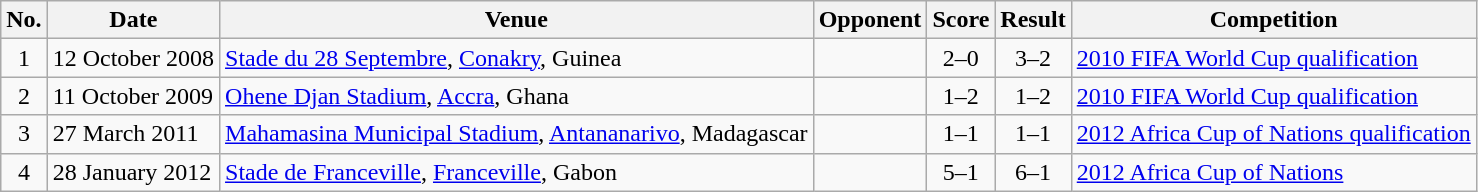<table class="wikitable sortable">
<tr>
<th scope="col">No.</th>
<th scope="col">Date</th>
<th scope="col">Venue</th>
<th scope="col">Opponent</th>
<th scope="col">Score</th>
<th scope="col">Result</th>
<th scope="col">Competition</th>
</tr>
<tr>
<td align="center">1</td>
<td>12 October 2008</td>
<td><a href='#'>Stade du 28 Septembre</a>, <a href='#'>Conakry</a>, Guinea</td>
<td></td>
<td align="center">2–0</td>
<td align="center">3–2</td>
<td><a href='#'>2010 FIFA World Cup qualification</a></td>
</tr>
<tr>
<td align="center">2</td>
<td>11 October 2009</td>
<td><a href='#'>Ohene Djan Stadium</a>, <a href='#'>Accra</a>, Ghana</td>
<td></td>
<td align="center">1–2</td>
<td align="center">1–2</td>
<td><a href='#'>2010 FIFA World Cup qualification</a></td>
</tr>
<tr>
<td align="center">3</td>
<td>27 March 2011</td>
<td><a href='#'>Mahamasina Municipal Stadium</a>, <a href='#'>Antananarivo</a>, Madagascar</td>
<td></td>
<td align="center">1–1</td>
<td align="center">1–1</td>
<td><a href='#'>2012 Africa Cup of Nations qualification</a></td>
</tr>
<tr>
<td align="center">4</td>
<td>28 January 2012</td>
<td><a href='#'>Stade de Franceville</a>, <a href='#'>Franceville</a>, Gabon</td>
<td></td>
<td align="center">5–1</td>
<td align="center">6–1</td>
<td><a href='#'>2012 Africa Cup of Nations</a></td>
</tr>
</table>
